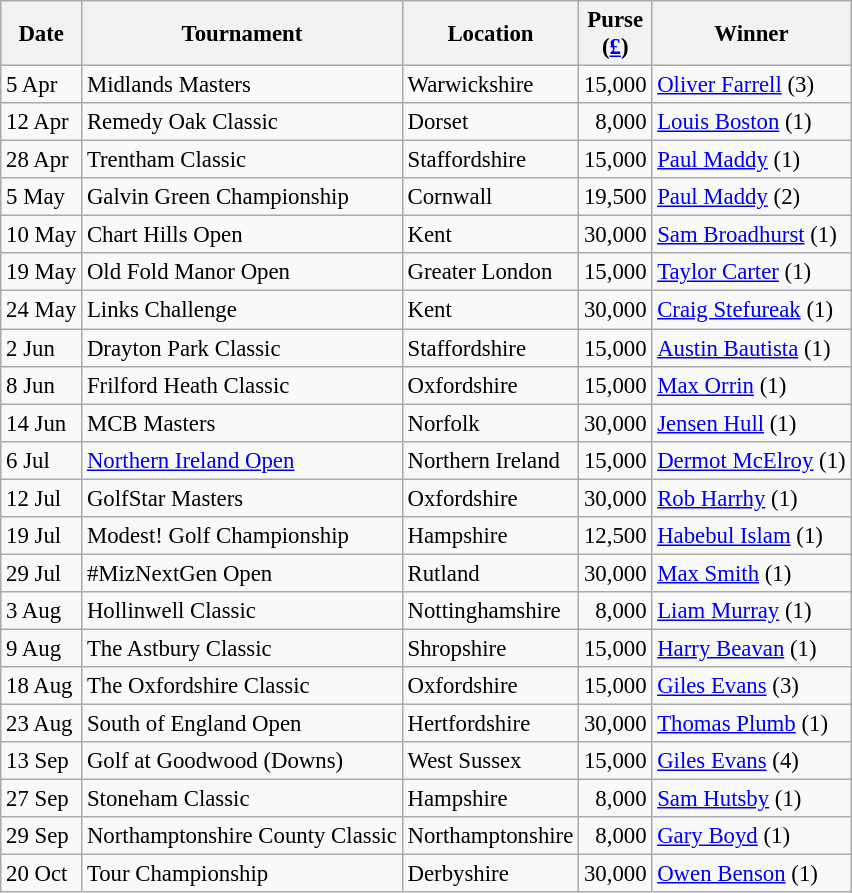<table class="wikitable" style="font-size:95%;">
<tr>
<th>Date</th>
<th>Tournament</th>
<th>Location</th>
<th>Purse<br>(<a href='#'>£</a>)</th>
<th>Winner</th>
</tr>
<tr>
<td>5 Apr</td>
<td>Midlands Masters</td>
<td>Warwickshire</td>
<td align=right>15,000</td>
<td> <a href='#'>Oliver Farrell</a> (3)</td>
</tr>
<tr>
<td>12 Apr</td>
<td>Remedy Oak Classic</td>
<td>Dorset</td>
<td align=right>8,000</td>
<td> <a href='#'>Louis Boston</a> (1)</td>
</tr>
<tr>
<td>28 Apr</td>
<td>Trentham Classic</td>
<td>Staffordshire</td>
<td align=right>15,000</td>
<td> <a href='#'>Paul Maddy</a> (1)</td>
</tr>
<tr>
<td>5 May</td>
<td>Galvin Green Championship</td>
<td>Cornwall</td>
<td align=right>19,500</td>
<td> <a href='#'>Paul Maddy</a> (2)</td>
</tr>
<tr>
<td>10 May</td>
<td>Chart Hills Open</td>
<td>Kent</td>
<td align=right>30,000</td>
<td> <a href='#'>Sam Broadhurst</a> (1)</td>
</tr>
<tr>
<td>19 May</td>
<td>Old Fold Manor Open</td>
<td>Greater London</td>
<td align=right>15,000</td>
<td> <a href='#'>Taylor Carter</a> (1)</td>
</tr>
<tr>
<td>24 May</td>
<td>Links Challenge</td>
<td>Kent</td>
<td align=right>30,000</td>
<td> <a href='#'>Craig Stefureak</a> (1)</td>
</tr>
<tr>
<td>2 Jun</td>
<td>Drayton Park Classic</td>
<td>Staffordshire</td>
<td align=right>15,000</td>
<td> <a href='#'>Austin Bautista</a> (1)</td>
</tr>
<tr>
<td>8 Jun</td>
<td>Frilford Heath Classic</td>
<td>Oxfordshire</td>
<td align=right>15,000</td>
<td> <a href='#'>Max Orrin</a> (1)</td>
</tr>
<tr>
<td>14 Jun</td>
<td>MCB Masters</td>
<td>Norfolk</td>
<td align=right>30,000</td>
<td> <a href='#'>Jensen Hull</a> (1)</td>
</tr>
<tr>
<td>6 Jul</td>
<td><a href='#'>Northern Ireland Open</a></td>
<td>Northern Ireland</td>
<td align=right>15,000</td>
<td> <a href='#'>Dermot McElroy</a> (1)</td>
</tr>
<tr>
<td>12 Jul</td>
<td>GolfStar Masters</td>
<td>Oxfordshire</td>
<td align=right>30,000</td>
<td> <a href='#'>Rob Harrhy</a> (1)</td>
</tr>
<tr>
<td>19 Jul</td>
<td>Modest! Golf Championship</td>
<td>Hampshire</td>
<td align=right>12,500</td>
<td> <a href='#'>Habebul Islam</a> (1)</td>
</tr>
<tr>
<td>29 Jul</td>
<td>#MizNextGen Open</td>
<td>Rutland</td>
<td align=right>30,000</td>
<td> <a href='#'>Max Smith</a> (1)</td>
</tr>
<tr>
<td>3 Aug</td>
<td>Hollinwell Classic</td>
<td>Nottinghamshire</td>
<td align=right>8,000</td>
<td> <a href='#'>Liam Murray</a> (1)</td>
</tr>
<tr>
<td>9 Aug</td>
<td>The Astbury Classic</td>
<td>Shropshire</td>
<td align=right>15,000</td>
<td> <a href='#'>Harry Beavan</a> (1)</td>
</tr>
<tr>
<td>18 Aug</td>
<td>The Oxfordshire Classic</td>
<td>Oxfordshire</td>
<td align=right>15,000</td>
<td> <a href='#'>Giles Evans</a> (3)</td>
</tr>
<tr>
<td>23 Aug</td>
<td>South of England Open</td>
<td>Hertfordshire</td>
<td align=right>30,000</td>
<td> <a href='#'>Thomas Plumb</a> (1)</td>
</tr>
<tr>
<td>13 Sep</td>
<td>Golf at Goodwood (Downs)</td>
<td>West Sussex</td>
<td align=right>15,000</td>
<td> <a href='#'>Giles Evans</a> (4)</td>
</tr>
<tr>
<td>27 Sep</td>
<td>Stoneham Classic</td>
<td>Hampshire</td>
<td align=right>8,000</td>
<td> <a href='#'>Sam Hutsby</a> (1)</td>
</tr>
<tr>
<td>29 Sep</td>
<td>Northamptonshire County Classic</td>
<td>Northamptonshire</td>
<td align=right>8,000</td>
<td> <a href='#'>Gary Boyd</a> (1)</td>
</tr>
<tr>
<td>20 Oct</td>
<td>Tour Championship</td>
<td>Derbyshire</td>
<td align=right>30,000</td>
<td> <a href='#'>Owen Benson</a> (1)</td>
</tr>
</table>
